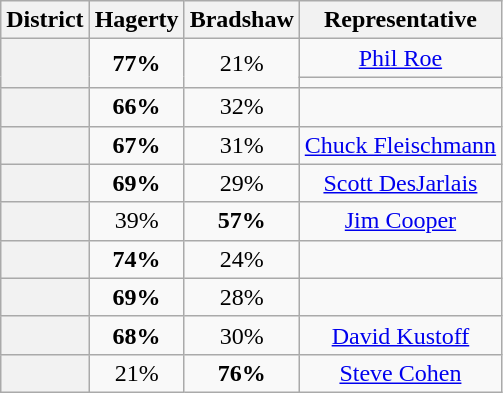<table class="wikitable sortable">
<tr>
<th>District</th>
<th>Hagerty</th>
<th>Bradshaw</th>
<th>Representative</th>
</tr>
<tr align=center>
<th rowspan=2 ></th>
<td rowspan=2><strong>77%</strong></td>
<td rowspan=2>21%</td>
<td><a href='#'>Phil Roe</a></td>
</tr>
<tr align=center>
<td></td>
</tr>
<tr align=center>
<th></th>
<td><strong>66%</strong></td>
<td>32%</td>
<td></td>
</tr>
<tr align=center>
<th></th>
<td><strong>67%</strong></td>
<td>31%</td>
<td><a href='#'>Chuck Fleischmann</a></td>
</tr>
<tr align=center>
<th></th>
<td><strong>69%</strong></td>
<td>29%</td>
<td><a href='#'>Scott DesJarlais</a></td>
</tr>
<tr align=center>
<th></th>
<td>39%</td>
<td><strong>57%</strong></td>
<td><a href='#'>Jim Cooper</a></td>
</tr>
<tr align=center>
<th></th>
<td><strong>74%</strong></td>
<td>24%</td>
<td></td>
</tr>
<tr align=center>
<th></th>
<td><strong>69%</strong></td>
<td>28%</td>
<td></td>
</tr>
<tr align=center>
<th></th>
<td><strong>68%</strong></td>
<td>30%</td>
<td><a href='#'>David Kustoff</a></td>
</tr>
<tr align=center>
<th></th>
<td>21%</td>
<td><strong>76%</strong></td>
<td><a href='#'>Steve Cohen</a></td>
</tr>
</table>
